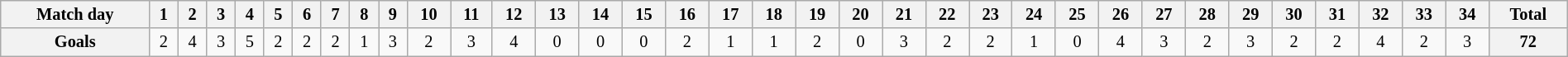<table class="wikitable" style="width:100%; font-size:85%;">
<tr valign=top>
<th align=center>Match day</th>
<th align=center>1</th>
<th align=center>2</th>
<th align=center>3</th>
<th align=center>4</th>
<th align=center>5</th>
<th align=center>6</th>
<th align=center>7</th>
<th align=center>8</th>
<th align=center>9</th>
<th align=center>10</th>
<th align=center>11</th>
<th align=center>12</th>
<th align=center>13</th>
<th align=center>14</th>
<th align=center>15</th>
<th align=center>16</th>
<th align=center>17</th>
<th align=center>18</th>
<th align=center>19</th>
<th align=center>20</th>
<th align=center>21</th>
<th align=center>22</th>
<th align=center>23</th>
<th align=center>24</th>
<th align=center>25</th>
<th align=center>26</th>
<th align=center>27</th>
<th align=center>28</th>
<th align=center>29</th>
<th align=center>30</th>
<th align=center>31</th>
<th align=center>32</th>
<th align=center>33</th>
<th align=center>34</th>
<th align=center><strong>Total</strong></th>
</tr>
<tr>
<th align=center>Goals</th>
<td align=center>2</td>
<td align=center>4</td>
<td align=center>3</td>
<td align=center>5</td>
<td align=center>2</td>
<td align=center>2</td>
<td align=center>2</td>
<td align=center>1</td>
<td align=center>3</td>
<td align=center>2</td>
<td align=center>3</td>
<td align=center>4</td>
<td align=center>0</td>
<td align=center>0</td>
<td align=center>0</td>
<td align=center>2</td>
<td align=center>1</td>
<td align=center>1</td>
<td align=center>2</td>
<td align=center>0</td>
<td align=center>3</td>
<td align=center>2</td>
<td align=center>2</td>
<td align=center>1</td>
<td align=center>0</td>
<td align=center>4</td>
<td align=center>3</td>
<td align=center>2</td>
<td align=center>3</td>
<td align=center>2</td>
<td align=center>2</td>
<td align=center>4</td>
<td align=center>2</td>
<td align=center>3</td>
<th align=center><strong>72</strong></th>
</tr>
</table>
